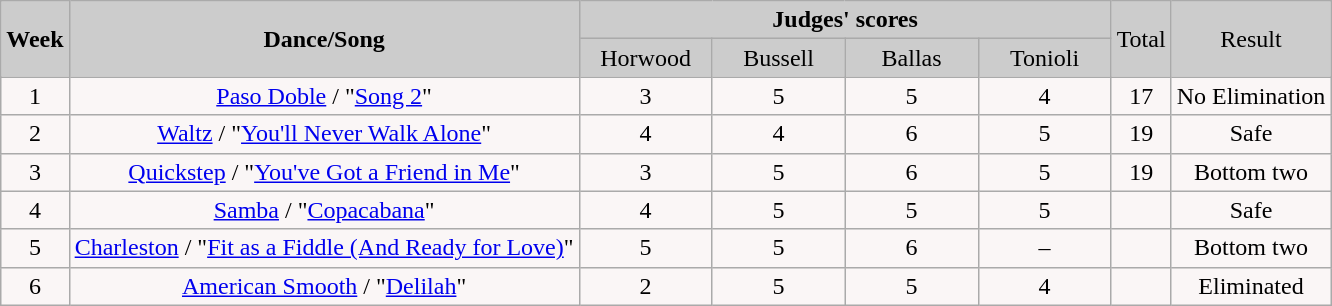<table | class="wikitable collapsible collapsed">
<tr style="text-align: center; background:#ccc;">
<td rowspan="2"><strong>Week </strong></td>
<td rowspan="2"><strong>Dance/Song</strong></td>
<td colspan="4"><strong>Judges' scores</strong></td>
<td rowspan="2">Total</td>
<td rowspan="2">Result</td>
</tr>
<tr style="text-align: center; background:#ccc;">
<td style="width:10%; ">Horwood</td>
<td style="width:10%; ">Bussell</td>
<td style="width:10%; ">Ballas</td>
<td style="width:10%; ">Tonioli</td>
</tr>
<tr style="text-align: center; background:#faf6f6;">
<td>1</td>
<td><a href='#'>Paso Doble</a> / "<a href='#'>Song 2</a>"</td>
<td>3</td>
<td>5</td>
<td>5</td>
<td>4</td>
<td>17</td>
<td>No Elimination</td>
</tr>
<tr style="text-align: center; background:#faf6f6;">
<td>2</td>
<td><a href='#'>Waltz</a> / "<a href='#'>You'll Never Walk Alone</a>"</td>
<td>4</td>
<td>4</td>
<td>6</td>
<td>5</td>
<td>19</td>
<td>Safe</td>
</tr>
<tr style="text-align: center; background:#faf6f6;">
<td>3</td>
<td><a href='#'>Quickstep</a> / "<a href='#'>You've Got a Friend in Me</a>"</td>
<td>3</td>
<td>5</td>
<td>6</td>
<td>5</td>
<td>19</td>
<td>Bottom two</td>
</tr>
<tr style="text-align: center; background:#faf6f6;">
<td>4</td>
<td><a href='#'>Samba</a> / "<a href='#'>Copacabana</a>"</td>
<td>4</td>
<td>5</td>
<td>5</td>
<td>5</td>
<td></td>
<td>Safe</td>
</tr>
<tr style="text-align:center; background:#faf6f6;">
<td>5</td>
<td><a href='#'>Charleston</a> / "<a href='#'>Fit as a Fiddle (And Ready for Love)</a>"</td>
<td>5</td>
<td>5</td>
<td>6</td>
<td>–</td>
<td></td>
<td>Bottom two</td>
</tr>
<tr style="text-align:center; background:#faf6f6;">
<td>6</td>
<td><a href='#'>American Smooth</a> / "<a href='#'>Delilah</a>"</td>
<td>2</td>
<td>5</td>
<td>5</td>
<td>4</td>
<td></td>
<td>Eliminated</td>
</tr>
</table>
